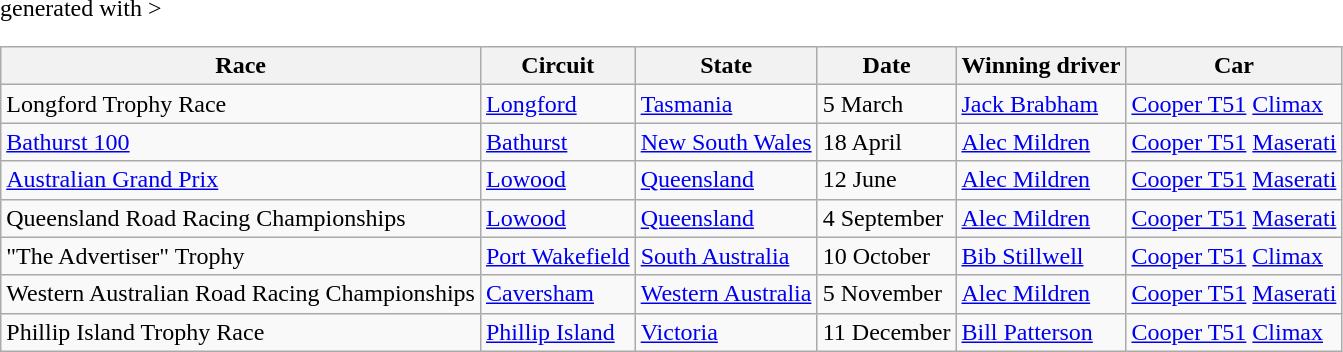<table class="wikitable" <hiddentext>generated with >
<tr>
<th>Race</th>
<th>Circuit</th>
<th>State</th>
<th>Date</th>
<th>Winning driver</th>
<th>Car</th>
</tr>
<tr>
<td>Longford Trophy Race</td>
<td><a href='#'>Longford</a></td>
<td><a href='#'>Tasmania</a></td>
<td>5 March</td>
<td><a href='#'>Jack Brabham</a></td>
<td><a href='#'>Cooper T51</a> <a href='#'>Climax</a></td>
</tr>
<tr>
<td><a href='#'>Bathurst 100</a></td>
<td><a href='#'>Bathurst</a></td>
<td><a href='#'>New South Wales</a></td>
<td>18 April</td>
<td><a href='#'>Alec Mildren</a></td>
<td><a href='#'>Cooper T51</a> <a href='#'>Maserati</a></td>
</tr>
<tr>
<td><a href='#'>Australian Grand Prix</a></td>
<td><a href='#'>Lowood</a></td>
<td><a href='#'>Queensland</a></td>
<td>12 June</td>
<td><a href='#'>Alec Mildren</a></td>
<td><a href='#'>Cooper T51</a> <a href='#'>Maserati</a></td>
</tr>
<tr>
<td>Queensland Road Racing Championships</td>
<td><a href='#'>Lowood</a></td>
<td><a href='#'>Queensland</a></td>
<td>4 September</td>
<td><a href='#'>Alec Mildren</a></td>
<td><a href='#'>Cooper T51</a> <a href='#'>Maserati</a></td>
</tr>
<tr>
<td>"The Advertiser" Trophy </td>
<td><a href='#'>Port Wakefield</a></td>
<td><a href='#'>South Australia</a></td>
<td>10 October</td>
<td><a href='#'>Bib Stillwell</a></td>
<td><a href='#'>Cooper T51</a> <a href='#'>Climax</a></td>
</tr>
<tr>
<td>Western Australian Road Racing Championships</td>
<td><a href='#'>Caversham</a></td>
<td><a href='#'>Western Australia</a></td>
<td>5 November</td>
<td><a href='#'>Alec Mildren</a></td>
<td><a href='#'>Cooper T51</a> <a href='#'>Maserati</a></td>
</tr>
<tr>
<td>Phillip Island Trophy Race</td>
<td><a href='#'>Phillip Island</a></td>
<td><a href='#'>Victoria</a></td>
<td>11 December</td>
<td><a href='#'>Bill Patterson</a></td>
<td><a href='#'>Cooper T51</a> <a href='#'>Climax</a></td>
</tr>
</table>
